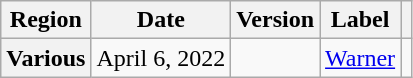<table class="wikitable plainrowheaders">
<tr>
<th scope="col">Region</th>
<th scope="col">Date</th>
<th scope="col">Version</th>
<th scope="col">Label</th>
<th scope="col"></th>
</tr>
<tr>
<th rowspan="2" scope="row">Various</th>
<td>April 6, 2022</td>
<td rowspan="2"></td>
<td><a href='#'>Warner</a></td>
<td></td>
</tr>
</table>
